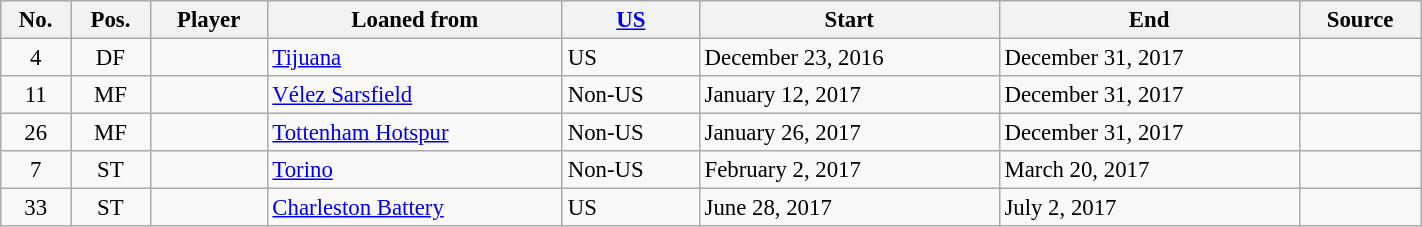<table class="wikitable sortable" style="width:75%; text-align:center; font-size:95%; text-align:left">
<tr>
<th><strong>No.</strong></th>
<th><strong>Pos.</strong></th>
<th><strong>Player</strong></th>
<th><strong>Loaned from</strong></th>
<th><strong><a href='#'>US</a></strong></th>
<th><strong>Start</strong></th>
<th><strong>End</strong></th>
<th><strong>Source</strong></th>
</tr>
<tr>
<td align=center>4</td>
<td align=center>DF</td>
<td></td>
<td> <a href='#'>Tijuana</a></td>
<td>US</td>
<td>December 23, 2016</td>
<td>December 31, 2017</td>
<td align=center></td>
</tr>
<tr>
<td align=center>11</td>
<td align=center>MF</td>
<td></td>
<td> <a href='#'>Vélez Sarsfield</a></td>
<td>Non-US</td>
<td>January 12, 2017</td>
<td>December 31, 2017</td>
<td align=center></td>
</tr>
<tr>
<td align=center>26</td>
<td align=center>MF</td>
<td></td>
<td> <a href='#'>Tottenham Hotspur</a></td>
<td>Non-US</td>
<td>January 26, 2017</td>
<td>December 31, 2017</td>
<td align=center></td>
</tr>
<tr>
<td align=center>7</td>
<td align=center>ST</td>
<td></td>
<td> <a href='#'>Torino</a></td>
<td>Non-US</td>
<td>February 2, 2017</td>
<td>March 20, 2017</td>
<td align=center></td>
</tr>
<tr>
<td align=center>33</td>
<td align=center>ST</td>
<td></td>
<td> <a href='#'>Charleston Battery</a></td>
<td>US</td>
<td>June 28, 2017</td>
<td>July 2, 2017</td>
<td align=center></td>
</tr>
</table>
